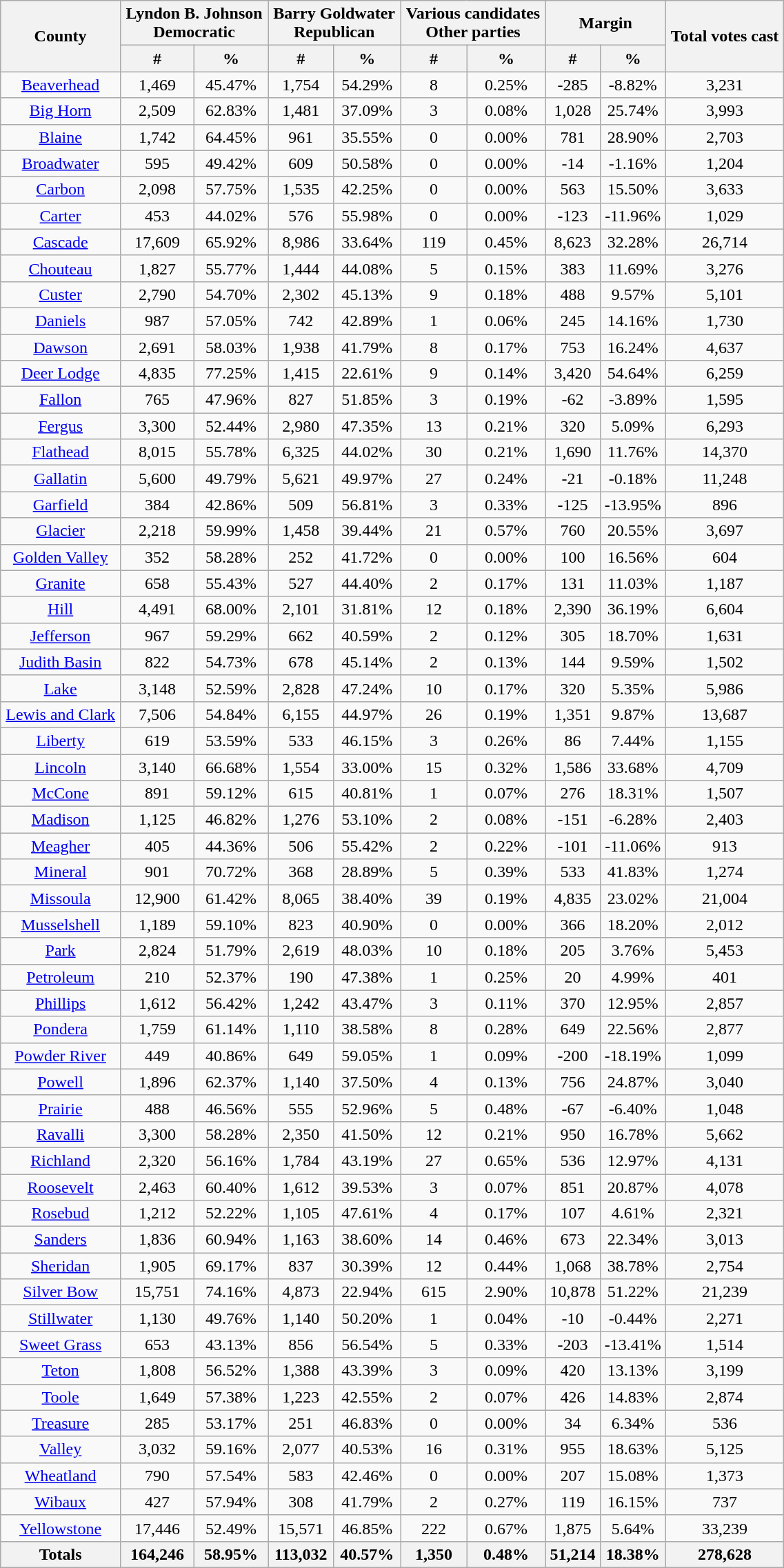<table width="60%"  class="wikitable sortable" style="text-align:center">
<tr>
<th rowspan="2">County</th>
<th style="text-align:center;" colspan="2">Lyndon B. Johnson<br>Democratic</th>
<th style="text-align:center;" colspan="2">Barry Goldwater<br>Republican</th>
<th style="text-align:center;" colspan="2">Various candidates<br>Other parties</th>
<th style="text-align:center;" colspan="2">Margin</th>
<th rowspan="2" style="text-align:center;">Total votes cast</th>
</tr>
<tr>
<th style="text-align:center;" data-sort-type="number">#</th>
<th style="text-align:center;" data-sort-type="number">%</th>
<th style="text-align:center;" data-sort-type="number">#</th>
<th style="text-align:center;" data-sort-type="number">%</th>
<th style="text-align:center;" data-sort-type="number">#</th>
<th style="text-align:center;" data-sort-type="number">%</th>
<th style="text-align:center;" data-sort-type="number">#</th>
<th style="text-align:center;" data-sort-type="number">%</th>
</tr>
<tr style="text-align:center;">
<td><a href='#'>Beaverhead</a></td>
<td>1,469</td>
<td>45.47%</td>
<td>1,754</td>
<td>54.29%</td>
<td>8</td>
<td>0.25%</td>
<td>-285</td>
<td>-8.82%</td>
<td>3,231</td>
</tr>
<tr style="text-align:center;">
<td><a href='#'>Big Horn</a></td>
<td>2,509</td>
<td>62.83%</td>
<td>1,481</td>
<td>37.09%</td>
<td>3</td>
<td>0.08%</td>
<td>1,028</td>
<td>25.74%</td>
<td>3,993</td>
</tr>
<tr style="text-align:center;">
<td><a href='#'>Blaine</a></td>
<td>1,742</td>
<td>64.45%</td>
<td>961</td>
<td>35.55%</td>
<td>0</td>
<td>0.00%</td>
<td>781</td>
<td>28.90%</td>
<td>2,703</td>
</tr>
<tr style="text-align:center;">
<td><a href='#'>Broadwater</a></td>
<td>595</td>
<td>49.42%</td>
<td>609</td>
<td>50.58%</td>
<td>0</td>
<td>0.00%</td>
<td>-14</td>
<td>-1.16%</td>
<td>1,204</td>
</tr>
<tr style="text-align:center;">
<td><a href='#'>Carbon</a></td>
<td>2,098</td>
<td>57.75%</td>
<td>1,535</td>
<td>42.25%</td>
<td>0</td>
<td>0.00%</td>
<td>563</td>
<td>15.50%</td>
<td>3,633</td>
</tr>
<tr style="text-align:center;">
<td><a href='#'>Carter</a></td>
<td>453</td>
<td>44.02%</td>
<td>576</td>
<td>55.98%</td>
<td>0</td>
<td>0.00%</td>
<td>-123</td>
<td>-11.96%</td>
<td>1,029</td>
</tr>
<tr style="text-align:center;">
<td><a href='#'>Cascade</a></td>
<td>17,609</td>
<td>65.92%</td>
<td>8,986</td>
<td>33.64%</td>
<td>119</td>
<td>0.45%</td>
<td>8,623</td>
<td>32.28%</td>
<td>26,714</td>
</tr>
<tr style="text-align:center;">
<td><a href='#'>Chouteau</a></td>
<td>1,827</td>
<td>55.77%</td>
<td>1,444</td>
<td>44.08%</td>
<td>5</td>
<td>0.15%</td>
<td>383</td>
<td>11.69%</td>
<td>3,276</td>
</tr>
<tr style="text-align:center;">
<td><a href='#'>Custer</a></td>
<td>2,790</td>
<td>54.70%</td>
<td>2,302</td>
<td>45.13%</td>
<td>9</td>
<td>0.18%</td>
<td>488</td>
<td>9.57%</td>
<td>5,101</td>
</tr>
<tr style="text-align:center;">
<td><a href='#'>Daniels</a></td>
<td>987</td>
<td>57.05%</td>
<td>742</td>
<td>42.89%</td>
<td>1</td>
<td>0.06%</td>
<td>245</td>
<td>14.16%</td>
<td>1,730</td>
</tr>
<tr style="text-align:center;">
<td><a href='#'>Dawson</a></td>
<td>2,691</td>
<td>58.03%</td>
<td>1,938</td>
<td>41.79%</td>
<td>8</td>
<td>0.17%</td>
<td>753</td>
<td>16.24%</td>
<td>4,637</td>
</tr>
<tr style="text-align:center;">
<td><a href='#'>Deer Lodge</a></td>
<td>4,835</td>
<td>77.25%</td>
<td>1,415</td>
<td>22.61%</td>
<td>9</td>
<td>0.14%</td>
<td>3,420</td>
<td>54.64%</td>
<td>6,259</td>
</tr>
<tr style="text-align:center;">
<td><a href='#'>Fallon</a></td>
<td>765</td>
<td>47.96%</td>
<td>827</td>
<td>51.85%</td>
<td>3</td>
<td>0.19%</td>
<td>-62</td>
<td>-3.89%</td>
<td>1,595</td>
</tr>
<tr style="text-align:center;">
<td><a href='#'>Fergus</a></td>
<td>3,300</td>
<td>52.44%</td>
<td>2,980</td>
<td>47.35%</td>
<td>13</td>
<td>0.21%</td>
<td>320</td>
<td>5.09%</td>
<td>6,293</td>
</tr>
<tr style="text-align:center;">
<td><a href='#'>Flathead</a></td>
<td>8,015</td>
<td>55.78%</td>
<td>6,325</td>
<td>44.02%</td>
<td>30</td>
<td>0.21%</td>
<td>1,690</td>
<td>11.76%</td>
<td>14,370</td>
</tr>
<tr style="text-align:center;">
<td><a href='#'>Gallatin</a></td>
<td>5,600</td>
<td>49.79%</td>
<td>5,621</td>
<td>49.97%</td>
<td>27</td>
<td>0.24%</td>
<td>-21</td>
<td>-0.18%</td>
<td>11,248</td>
</tr>
<tr style="text-align:center;">
<td><a href='#'>Garfield</a></td>
<td>384</td>
<td>42.86%</td>
<td>509</td>
<td>56.81%</td>
<td>3</td>
<td>0.33%</td>
<td>-125</td>
<td>-13.95%</td>
<td>896</td>
</tr>
<tr style="text-align:center;">
<td><a href='#'>Glacier</a></td>
<td>2,218</td>
<td>59.99%</td>
<td>1,458</td>
<td>39.44%</td>
<td>21</td>
<td>0.57%</td>
<td>760</td>
<td>20.55%</td>
<td>3,697</td>
</tr>
<tr style="text-align:center;">
<td><a href='#'>Golden Valley</a></td>
<td>352</td>
<td>58.28%</td>
<td>252</td>
<td>41.72%</td>
<td>0</td>
<td>0.00%</td>
<td>100</td>
<td>16.56%</td>
<td>604</td>
</tr>
<tr style="text-align:center;">
<td><a href='#'>Granite</a></td>
<td>658</td>
<td>55.43%</td>
<td>527</td>
<td>44.40%</td>
<td>2</td>
<td>0.17%</td>
<td>131</td>
<td>11.03%</td>
<td>1,187</td>
</tr>
<tr style="text-align:center;">
<td><a href='#'>Hill</a></td>
<td>4,491</td>
<td>68.00%</td>
<td>2,101</td>
<td>31.81%</td>
<td>12</td>
<td>0.18%</td>
<td>2,390</td>
<td>36.19%</td>
<td>6,604</td>
</tr>
<tr style="text-align:center;">
<td><a href='#'>Jefferson</a></td>
<td>967</td>
<td>59.29%</td>
<td>662</td>
<td>40.59%</td>
<td>2</td>
<td>0.12%</td>
<td>305</td>
<td>18.70%</td>
<td>1,631</td>
</tr>
<tr style="text-align:center;">
<td><a href='#'>Judith Basin</a></td>
<td>822</td>
<td>54.73%</td>
<td>678</td>
<td>45.14%</td>
<td>2</td>
<td>0.13%</td>
<td>144</td>
<td>9.59%</td>
<td>1,502</td>
</tr>
<tr style="text-align:center;">
<td><a href='#'>Lake</a></td>
<td>3,148</td>
<td>52.59%</td>
<td>2,828</td>
<td>47.24%</td>
<td>10</td>
<td>0.17%</td>
<td>320</td>
<td>5.35%</td>
<td>5,986</td>
</tr>
<tr style="text-align:center;">
<td><a href='#'>Lewis and Clark</a></td>
<td>7,506</td>
<td>54.84%</td>
<td>6,155</td>
<td>44.97%</td>
<td>26</td>
<td>0.19%</td>
<td>1,351</td>
<td>9.87%</td>
<td>13,687</td>
</tr>
<tr style="text-align:center;">
<td><a href='#'>Liberty</a></td>
<td>619</td>
<td>53.59%</td>
<td>533</td>
<td>46.15%</td>
<td>3</td>
<td>0.26%</td>
<td>86</td>
<td>7.44%</td>
<td>1,155</td>
</tr>
<tr style="text-align:center;">
<td><a href='#'>Lincoln</a></td>
<td>3,140</td>
<td>66.68%</td>
<td>1,554</td>
<td>33.00%</td>
<td>15</td>
<td>0.32%</td>
<td>1,586</td>
<td>33.68%</td>
<td>4,709</td>
</tr>
<tr style="text-align:center;">
<td><a href='#'>McCone</a></td>
<td>891</td>
<td>59.12%</td>
<td>615</td>
<td>40.81%</td>
<td>1</td>
<td>0.07%</td>
<td>276</td>
<td>18.31%</td>
<td>1,507</td>
</tr>
<tr style="text-align:center;">
<td><a href='#'>Madison</a></td>
<td>1,125</td>
<td>46.82%</td>
<td>1,276</td>
<td>53.10%</td>
<td>2</td>
<td>0.08%</td>
<td>-151</td>
<td>-6.28%</td>
<td>2,403</td>
</tr>
<tr style="text-align:center;">
<td><a href='#'>Meagher</a></td>
<td>405</td>
<td>44.36%</td>
<td>506</td>
<td>55.42%</td>
<td>2</td>
<td>0.22%</td>
<td>-101</td>
<td>-11.06%</td>
<td>913</td>
</tr>
<tr style="text-align:center;">
<td><a href='#'>Mineral</a></td>
<td>901</td>
<td>70.72%</td>
<td>368</td>
<td>28.89%</td>
<td>5</td>
<td>0.39%</td>
<td>533</td>
<td>41.83%</td>
<td>1,274</td>
</tr>
<tr style="text-align:center;">
<td><a href='#'>Missoula</a></td>
<td>12,900</td>
<td>61.42%</td>
<td>8,065</td>
<td>38.40%</td>
<td>39</td>
<td>0.19%</td>
<td>4,835</td>
<td>23.02%</td>
<td>21,004</td>
</tr>
<tr style="text-align:center;">
<td><a href='#'>Musselshell</a></td>
<td>1,189</td>
<td>59.10%</td>
<td>823</td>
<td>40.90%</td>
<td>0</td>
<td>0.00%</td>
<td>366</td>
<td>18.20%</td>
<td>2,012</td>
</tr>
<tr style="text-align:center;">
<td><a href='#'>Park</a></td>
<td>2,824</td>
<td>51.79%</td>
<td>2,619</td>
<td>48.03%</td>
<td>10</td>
<td>0.18%</td>
<td>205</td>
<td>3.76%</td>
<td>5,453</td>
</tr>
<tr style="text-align:center;">
<td><a href='#'>Petroleum</a></td>
<td>210</td>
<td>52.37%</td>
<td>190</td>
<td>47.38%</td>
<td>1</td>
<td>0.25%</td>
<td>20</td>
<td>4.99%</td>
<td>401</td>
</tr>
<tr style="text-align:center;">
<td><a href='#'>Phillips</a></td>
<td>1,612</td>
<td>56.42%</td>
<td>1,242</td>
<td>43.47%</td>
<td>3</td>
<td>0.11%</td>
<td>370</td>
<td>12.95%</td>
<td>2,857</td>
</tr>
<tr style="text-align:center;">
<td><a href='#'>Pondera</a></td>
<td>1,759</td>
<td>61.14%</td>
<td>1,110</td>
<td>38.58%</td>
<td>8</td>
<td>0.28%</td>
<td>649</td>
<td>22.56%</td>
<td>2,877</td>
</tr>
<tr style="text-align:center;">
<td><a href='#'>Powder River</a></td>
<td>449</td>
<td>40.86%</td>
<td>649</td>
<td>59.05%</td>
<td>1</td>
<td>0.09%</td>
<td>-200</td>
<td>-18.19%</td>
<td>1,099</td>
</tr>
<tr style="text-align:center;">
<td><a href='#'>Powell</a></td>
<td>1,896</td>
<td>62.37%</td>
<td>1,140</td>
<td>37.50%</td>
<td>4</td>
<td>0.13%</td>
<td>756</td>
<td>24.87%</td>
<td>3,040</td>
</tr>
<tr style="text-align:center;">
<td><a href='#'>Prairie</a></td>
<td>488</td>
<td>46.56%</td>
<td>555</td>
<td>52.96%</td>
<td>5</td>
<td>0.48%</td>
<td>-67</td>
<td>-6.40%</td>
<td>1,048</td>
</tr>
<tr style="text-align:center;">
<td><a href='#'>Ravalli</a></td>
<td>3,300</td>
<td>58.28%</td>
<td>2,350</td>
<td>41.50%</td>
<td>12</td>
<td>0.21%</td>
<td>950</td>
<td>16.78%</td>
<td>5,662</td>
</tr>
<tr style="text-align:center;">
<td><a href='#'>Richland</a></td>
<td>2,320</td>
<td>56.16%</td>
<td>1,784</td>
<td>43.19%</td>
<td>27</td>
<td>0.65%</td>
<td>536</td>
<td>12.97%</td>
<td>4,131</td>
</tr>
<tr style="text-align:center;">
<td><a href='#'>Roosevelt</a></td>
<td>2,463</td>
<td>60.40%</td>
<td>1,612</td>
<td>39.53%</td>
<td>3</td>
<td>0.07%</td>
<td>851</td>
<td>20.87%</td>
<td>4,078</td>
</tr>
<tr style="text-align:center;">
<td><a href='#'>Rosebud</a></td>
<td>1,212</td>
<td>52.22%</td>
<td>1,105</td>
<td>47.61%</td>
<td>4</td>
<td>0.17%</td>
<td>107</td>
<td>4.61%</td>
<td>2,321</td>
</tr>
<tr style="text-align:center;">
<td><a href='#'>Sanders</a></td>
<td>1,836</td>
<td>60.94%</td>
<td>1,163</td>
<td>38.60%</td>
<td>14</td>
<td>0.46%</td>
<td>673</td>
<td>22.34%</td>
<td>3,013</td>
</tr>
<tr style="text-align:center;">
<td><a href='#'>Sheridan</a></td>
<td>1,905</td>
<td>69.17%</td>
<td>837</td>
<td>30.39%</td>
<td>12</td>
<td>0.44%</td>
<td>1,068</td>
<td>38.78%</td>
<td>2,754</td>
</tr>
<tr style="text-align:center;">
<td><a href='#'>Silver Bow</a></td>
<td>15,751</td>
<td>74.16%</td>
<td>4,873</td>
<td>22.94%</td>
<td>615</td>
<td>2.90%</td>
<td>10,878</td>
<td>51.22%</td>
<td>21,239</td>
</tr>
<tr style="text-align:center;">
<td><a href='#'>Stillwater</a></td>
<td>1,130</td>
<td>49.76%</td>
<td>1,140</td>
<td>50.20%</td>
<td>1</td>
<td>0.04%</td>
<td>-10</td>
<td>-0.44%</td>
<td>2,271</td>
</tr>
<tr style="text-align:center;">
<td><a href='#'>Sweet Grass</a></td>
<td>653</td>
<td>43.13%</td>
<td>856</td>
<td>56.54%</td>
<td>5</td>
<td>0.33%</td>
<td>-203</td>
<td>-13.41%</td>
<td>1,514</td>
</tr>
<tr style="text-align:center;">
<td><a href='#'>Teton</a></td>
<td>1,808</td>
<td>56.52%</td>
<td>1,388</td>
<td>43.39%</td>
<td>3</td>
<td>0.09%</td>
<td>420</td>
<td>13.13%</td>
<td>3,199</td>
</tr>
<tr style="text-align:center;">
<td><a href='#'>Toole</a></td>
<td>1,649</td>
<td>57.38%</td>
<td>1,223</td>
<td>42.55%</td>
<td>2</td>
<td>0.07%</td>
<td>426</td>
<td>14.83%</td>
<td>2,874</td>
</tr>
<tr style="text-align:center;">
<td><a href='#'>Treasure</a></td>
<td>285</td>
<td>53.17%</td>
<td>251</td>
<td>46.83%</td>
<td>0</td>
<td>0.00%</td>
<td>34</td>
<td>6.34%</td>
<td>536</td>
</tr>
<tr style="text-align:center;">
<td><a href='#'>Valley</a></td>
<td>3,032</td>
<td>59.16%</td>
<td>2,077</td>
<td>40.53%</td>
<td>16</td>
<td>0.31%</td>
<td>955</td>
<td>18.63%</td>
<td>5,125</td>
</tr>
<tr style="text-align:center;">
<td><a href='#'>Wheatland</a></td>
<td>790</td>
<td>57.54%</td>
<td>583</td>
<td>42.46%</td>
<td>0</td>
<td>0.00%</td>
<td>207</td>
<td>15.08%</td>
<td>1,373</td>
</tr>
<tr style="text-align:center;">
<td><a href='#'>Wibaux</a></td>
<td>427</td>
<td>57.94%</td>
<td>308</td>
<td>41.79%</td>
<td>2</td>
<td>0.27%</td>
<td>119</td>
<td>16.15%</td>
<td>737</td>
</tr>
<tr style="text-align:center;">
<td><a href='#'>Yellowstone</a></td>
<td>17,446</td>
<td>52.49%</td>
<td>15,571</td>
<td>46.85%</td>
<td>222</td>
<td>0.67%</td>
<td>1,875</td>
<td>5.64%</td>
<td>33,239</td>
</tr>
<tr style="text-align:center;">
<th>Totals</th>
<th>164,246</th>
<th>58.95%</th>
<th>113,032</th>
<th>40.57%</th>
<th>1,350</th>
<th>0.48%</th>
<th>51,214</th>
<th>18.38%</th>
<th>278,628</th>
</tr>
</table>
